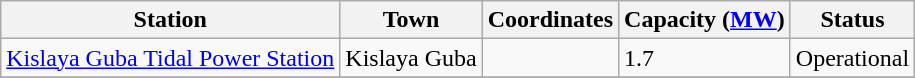<table class="wikitable sortable">
<tr>
<th>Station</th>
<th>Town</th>
<th>Coordinates</th>
<th>Capacity (<a href='#'>MW</a>)</th>
<th>Status</th>
</tr>
<tr>
<td><a href='#'>Kislaya Guba Tidal Power Station</a></td>
<td>Kislaya Guba</td>
<td></td>
<td>1.7</td>
<td>Operational</td>
</tr>
<tr>
</tr>
</table>
